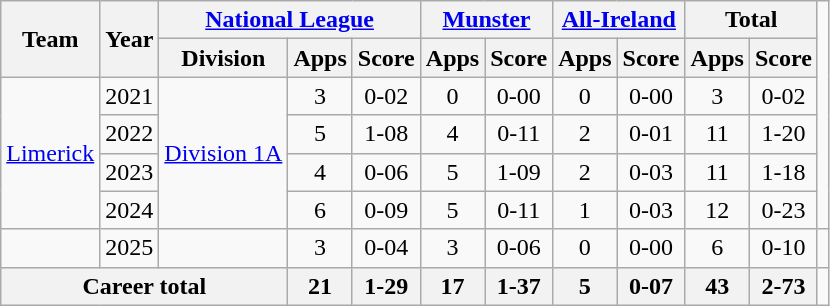<table class="wikitable" style="text-align:center">
<tr>
<th rowspan="2">Team</th>
<th rowspan="2">Year</th>
<th colspan="3"><a href='#'>National League</a></th>
<th colspan="2"><a href='#'>Munster</a></th>
<th colspan="2"><a href='#'>All-Ireland</a></th>
<th colspan="2">Total</th>
</tr>
<tr>
<th>Division</th>
<th>Apps</th>
<th>Score</th>
<th>Apps</th>
<th>Score</th>
<th>Apps</th>
<th>Score</th>
<th>Apps</th>
<th>Score</th>
</tr>
<tr>
<td rowspan="4"><a href='#'>Limerick</a></td>
<td>2021</td>
<td rowspan="4"><a href='#'>Division 1A</a></td>
<td>3</td>
<td>0-02</td>
<td>0</td>
<td>0-00</td>
<td>0</td>
<td>0-00</td>
<td>3</td>
<td>0-02</td>
</tr>
<tr>
<td>2022</td>
<td>5</td>
<td>1-08</td>
<td>4</td>
<td>0-11</td>
<td>2</td>
<td>0-01</td>
<td>11</td>
<td>1-20</td>
</tr>
<tr>
<td>2023</td>
<td>4</td>
<td>0-06</td>
<td>5</td>
<td>1-09</td>
<td>2</td>
<td>0-03</td>
<td>11</td>
<td>1-18</td>
</tr>
<tr>
<td>2024</td>
<td>6</td>
<td>0-09</td>
<td>5</td>
<td>0-11</td>
<td>1</td>
<td>0-03</td>
<td>12</td>
<td>0-23</td>
</tr>
<tr>
<td></td>
<td>2025</td>
<td></td>
<td>3</td>
<td>0-04</td>
<td>3</td>
<td>0-06</td>
<td>0</td>
<td>0-00</td>
<td>6</td>
<td>0-10</td>
<td></td>
</tr>
<tr>
<th colspan="3">Career total</th>
<th>21</th>
<th>1-29</th>
<th>17</th>
<th>1-37</th>
<th>5</th>
<th>0-07</th>
<th>43</th>
<th>2-73</th>
</tr>
</table>
